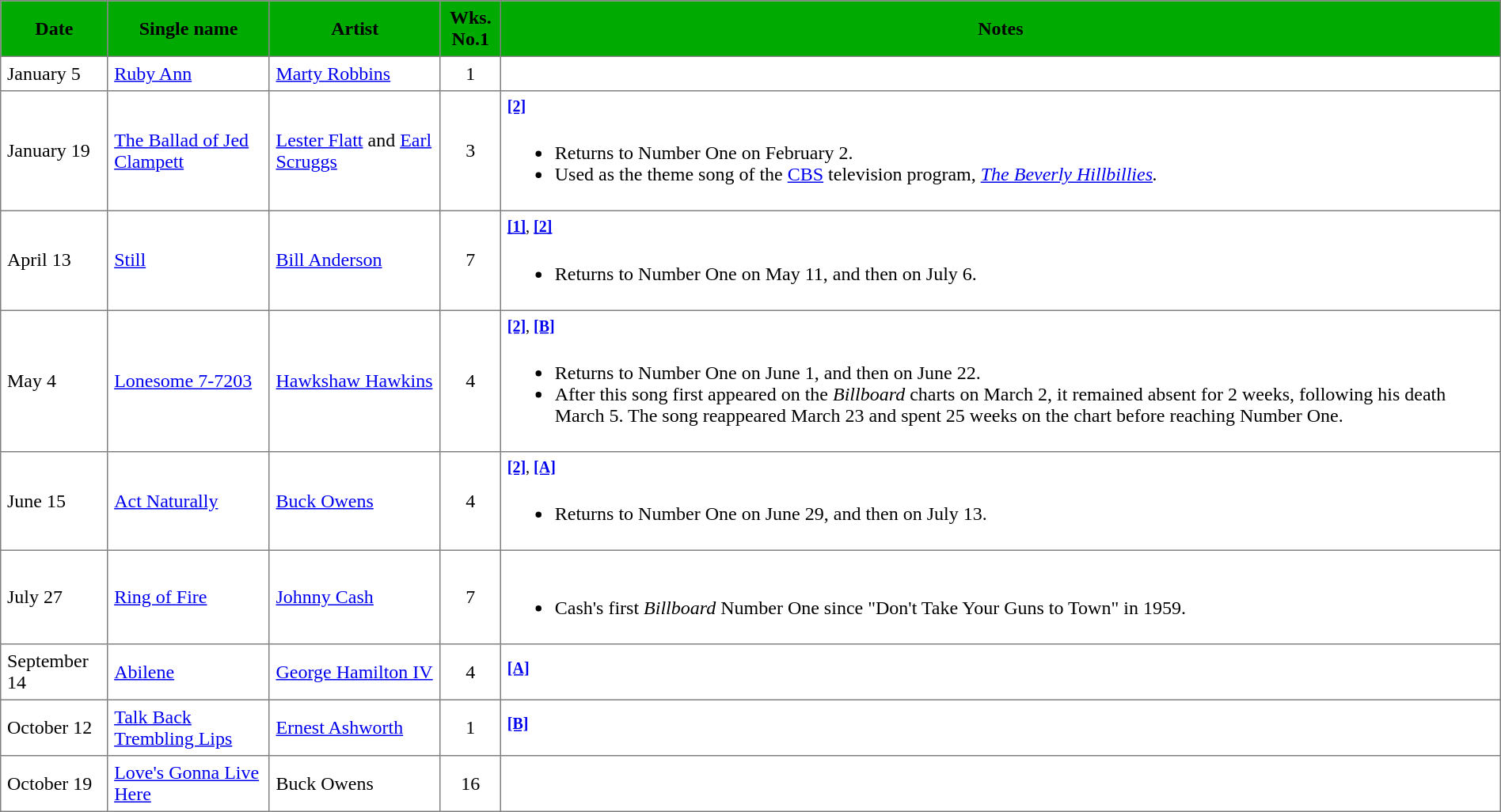<table border="1" cellpadding="5" cellspacing="1" style="border-collapse: collapse">
<tr style="background:#00AA00">
<th>Date</th>
<th>Single name</th>
<th>Artist</th>
<th width="40">Wks. No.1</th>
<th>Notes</th>
</tr>
<tr>
<td>January 5</td>
<td><a href='#'>Ruby Ann</a></td>
<td><a href='#'>Marty Robbins</a></td>
<td align="center">1</td>
<td></td>
</tr>
<tr>
<td>January 19</td>
<td><a href='#'>The Ballad of Jed Clampett</a></td>
<td><a href='#'>Lester Flatt</a> and <a href='#'>Earl Scruggs</a></td>
<td align="center">3</td>
<td><sup><a href='#'><strong>[2]</strong></a></sup><br><ul><li>Returns to Number One on February 2.</li><li>Used as the theme song of the <a href='#'>CBS</a> television program, <em><a href='#'>The Beverly Hillbillies</a>.</em></li></ul></td>
</tr>
<tr>
<td>April 13</td>
<td><a href='#'>Still</a></td>
<td><a href='#'>Bill Anderson</a></td>
<td align="center">7</td>
<td><sup><a href='#'><strong>[1]</strong></a>, <a href='#'><strong>[2]</strong></a></sup><br><ul><li>Returns to Number One on May 11, and then on July 6.</li></ul></td>
</tr>
<tr>
<td>May 4</td>
<td><a href='#'>Lonesome 7-7203</a></td>
<td><a href='#'>Hawkshaw Hawkins</a></td>
<td align="center">4</td>
<td><sup><a href='#'><strong>[2]</strong></a>, <a href='#'><strong>[B]</strong></a></sup><br><ul><li>Returns to Number One on June 1, and then on June 22.</li><li>After this song first appeared on the <em>Billboard</em> charts on March 2, it remained absent for 2 weeks, following his death March 5. The song reappeared March 23 and spent 25 weeks on the chart before reaching Number One.</li></ul></td>
</tr>
<tr>
<td>June 15</td>
<td><a href='#'>Act Naturally</a></td>
<td><a href='#'>Buck Owens</a></td>
<td align="center">4</td>
<td><sup><a href='#'><strong>[2]</strong></a>, <a href='#'><strong>[A]</strong></a></sup><br><ul><li>Returns to Number One on June 29, and then on July 13.</li></ul></td>
</tr>
<tr>
<td>July 27</td>
<td><a href='#'>Ring of Fire</a></td>
<td><a href='#'>Johnny Cash</a></td>
<td align="center">7</td>
<td><br><ul><li>Cash's first <em>Billboard</em> Number One since "Don't Take Your Guns to Town" in 1959.</li></ul></td>
</tr>
<tr>
<td>September 14</td>
<td><a href='#'>Abilene</a></td>
<td><a href='#'>George Hamilton IV</a></td>
<td align="center">4</td>
<td><sup><a href='#'><strong>[A]</strong></a></sup></td>
</tr>
<tr>
<td>October 12</td>
<td><a href='#'>Talk Back Trembling Lips</a></td>
<td><a href='#'>Ernest Ashworth</a></td>
<td align="center">1</td>
<td><sup><a href='#'><strong>[B]</strong></a></sup></td>
</tr>
<tr>
<td>October 19</td>
<td><a href='#'>Love's Gonna Live Here</a></td>
<td>Buck Owens</td>
<td align="center">16</td>
<td></td>
</tr>
</table>
